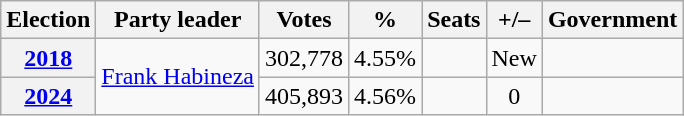<table class=wikitable style=text-align:center>
<tr>
<th>Election</th>
<th>Party leader</th>
<th>Votes</th>
<th>%</th>
<th>Seats</th>
<th>+/–</th>
<th>Government</th>
</tr>
<tr>
<th><a href='#'>2018</a></th>
<td rowspan="2"><a href='#'>Frank Habineza</a></td>
<td>302,778</td>
<td>4.55%</td>
<td></td>
<td>New</td>
<td></td>
</tr>
<tr>
<th><a href='#'>2024</a></th>
<td>405,893</td>
<td>4.56%</td>
<td></td>
<td> 0</td>
<td></td>
</tr>
</table>
